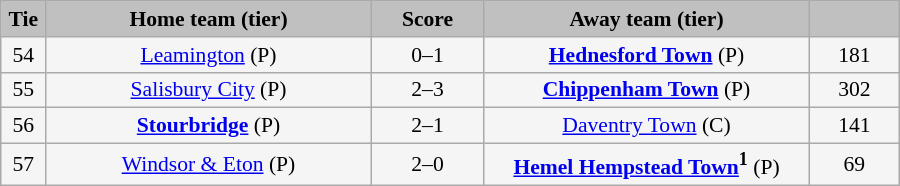<table class="wikitable" style="width: 600px; background:WhiteSmoke; text-align:center; font-size:90%">
<tr>
<td scope="col" style="width:  5.00%; background:silver;"><strong>Tie</strong></td>
<td scope="col" style="width: 36.25%; background:silver;"><strong>Home team (tier)</strong></td>
<td scope="col" style="width: 12.50%; background:silver;"><strong>Score</strong></td>
<td scope="col" style="width: 36.25%; background:silver;"><strong>Away team (tier)</strong></td>
<td scope="col" style="width: 10.00%; background:silver;"><strong></strong></td>
</tr>
<tr>
<td>54</td>
<td><a href='#'>Leamington</a> (P)</td>
<td>0–1</td>
<td><strong><a href='#'>Hednesford Town</a></strong> (P)</td>
<td>181</td>
</tr>
<tr>
<td>55</td>
<td><a href='#'>Salisbury City</a> (P)</td>
<td>2–3</td>
<td><strong><a href='#'>Chippenham Town</a></strong> (P)</td>
<td>302</td>
</tr>
<tr>
<td>56</td>
<td><strong><a href='#'>Stourbridge</a></strong> (P)</td>
<td>2–1</td>
<td><a href='#'>Daventry Town</a> (C)</td>
<td>141</td>
</tr>
<tr>
<td>57</td>
<td><a href='#'>Windsor & Eton</a> (P)</td>
<td>2–0</td>
<td><strong><a href='#'>Hemel Hempstead Town</a></strong><sup><strong>1</strong></sup> (P)</td>
<td>69</td>
</tr>
</table>
